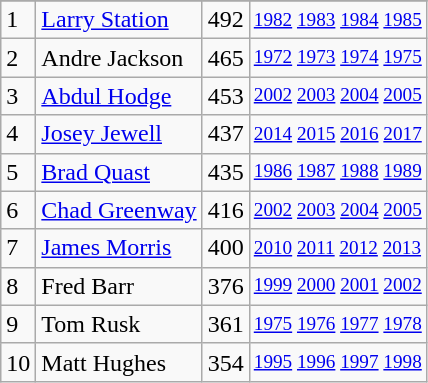<table class="wikitable">
<tr>
</tr>
<tr>
<td>1</td>
<td><a href='#'>Larry Station</a></td>
<td>492</td>
<td style="font-size:80%;"><a href='#'>1982</a> <a href='#'>1983</a> <a href='#'>1984</a> <a href='#'>1985</a></td>
</tr>
<tr>
<td>2</td>
<td>Andre Jackson</td>
<td>465</td>
<td style="font-size:80%;"><a href='#'>1972</a> <a href='#'>1973</a> <a href='#'>1974</a> <a href='#'>1975</a></td>
</tr>
<tr>
<td>3</td>
<td><a href='#'>Abdul Hodge</a></td>
<td>453</td>
<td style="font-size:80%;"><a href='#'>2002</a> <a href='#'>2003</a> <a href='#'>2004</a> <a href='#'>2005</a></td>
</tr>
<tr>
<td>4</td>
<td><a href='#'>Josey Jewell</a></td>
<td>437</td>
<td style="font-size:80%;"><a href='#'>2014</a> <a href='#'>2015</a> <a href='#'>2016</a> <a href='#'>2017</a></td>
</tr>
<tr>
<td>5</td>
<td><a href='#'>Brad Quast</a></td>
<td>435</td>
<td style="font-size:80%;"><a href='#'>1986</a> <a href='#'>1987</a> <a href='#'>1988</a> <a href='#'>1989</a></td>
</tr>
<tr>
<td>6</td>
<td><a href='#'>Chad Greenway</a></td>
<td>416</td>
<td style="font-size:80%;"><a href='#'>2002</a> <a href='#'>2003</a> <a href='#'>2004</a> <a href='#'>2005</a></td>
</tr>
<tr>
<td>7</td>
<td><a href='#'>James Morris</a></td>
<td>400</td>
<td style="font-size:80%;"><a href='#'>2010</a> <a href='#'>2011</a> <a href='#'>2012</a> <a href='#'>2013</a></td>
</tr>
<tr>
<td>8</td>
<td>Fred Barr</td>
<td>376</td>
<td style="font-size:80%;"><a href='#'>1999</a> <a href='#'>2000</a> <a href='#'>2001</a> <a href='#'>2002</a></td>
</tr>
<tr>
<td>9</td>
<td>Tom Rusk</td>
<td>361</td>
<td style="font-size:80%;"><a href='#'>1975</a> <a href='#'>1976</a> <a href='#'>1977</a> <a href='#'>1978</a></td>
</tr>
<tr>
<td>10</td>
<td>Matt Hughes</td>
<td>354</td>
<td style="font-size:80%;"><a href='#'>1995</a> <a href='#'>1996</a> <a href='#'>1997</a> <a href='#'>1998</a><br></td>
</tr>
</table>
